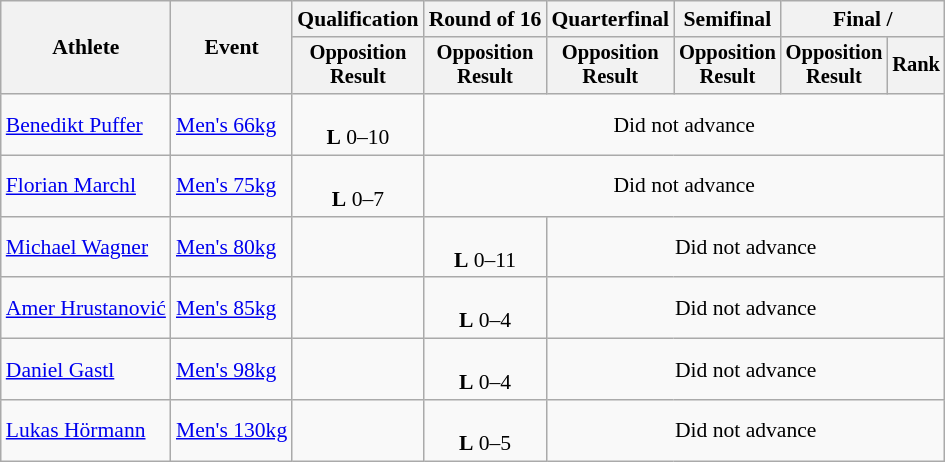<table class="wikitable" style="font-size:90%">
<tr>
<th rowspan="2">Athlete</th>
<th rowspan="2">Event</th>
<th>Qualification</th>
<th>Round of 16</th>
<th>Quarterfinal</th>
<th>Semifinal</th>
<th colspan=2>Final / </th>
</tr>
<tr style="font-size: 95%">
<th>Opposition<br>Result</th>
<th>Opposition<br>Result</th>
<th>Opposition<br>Result</th>
<th>Opposition<br>Result</th>
<th>Opposition<br>Result</th>
<th>Rank</th>
</tr>
<tr align=center>
<td align=left><a href='#'>Benedikt Puffer</a></td>
<td align=left><a href='#'>Men's 66kg</a></td>
<td><br><strong>L</strong> 0–10</td>
<td colspan=5>Did not advance</td>
</tr>
<tr align=center>
<td align=left><a href='#'>Florian Marchl</a></td>
<td align=left><a href='#'>Men's 75kg</a></td>
<td><br><strong>L</strong> 0–7</td>
<td colspan=5>Did not advance</td>
</tr>
<tr align=center>
<td align=left><a href='#'>Michael Wagner</a></td>
<td align=left><a href='#'>Men's 80kg</a></td>
<td></td>
<td><br><strong>L</strong> 0–11</td>
<td colspan=4>Did not advance</td>
</tr>
<tr align=center>
<td align=left><a href='#'>Amer Hrustanović</a></td>
<td align=left><a href='#'>Men's 85kg</a></td>
<td></td>
<td><br><strong>L</strong> 0–4</td>
<td colspan=4>Did not advance</td>
</tr>
<tr align=center>
<td align=left><a href='#'>Daniel Gastl</a></td>
<td align=left><a href='#'>Men's 98kg</a></td>
<td></td>
<td><br><strong>L</strong> 0–4</td>
<td colspan=4>Did not advance</td>
</tr>
<tr align=center>
<td align=left><a href='#'>Lukas Hörmann</a></td>
<td align=left><a href='#'>Men's 130kg</a></td>
<td></td>
<td><br><strong>L</strong> 0–5</td>
<td colspan=4>Did not advance</td>
</tr>
</table>
